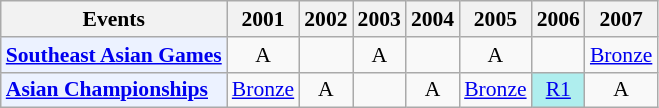<table class="wikitable" style="font-size: 90%; text-align:center">
<tr>
<th>Events</th>
<th>2001</th>
<th>2002</th>
<th>2003</th>
<th>2004</th>
<th>2005</th>
<th>2006</th>
<th>2007</th>
</tr>
<tr>
<td bgcolor="#ECF2FF"; align="left"><strong><a href='#'>Southeast Asian Games</a></strong></td>
<td>A</td>
<td></td>
<td>A</td>
<td></td>
<td>A</td>
<td></td>
<td> <a href='#'>Bronze</a></td>
</tr>
<tr>
<td bgcolor="#ECF2FF"; align="left"><strong><a href='#'>Asian Championships</a></strong></td>
<td> <a href='#'>Bronze</a></td>
<td>A</td>
<td></td>
<td>A</td>
<td> <a href='#'>Bronze</a></td>
<td bgcolor=AFEEEE><a href='#'>R1</a></td>
<td>A</td>
</tr>
</table>
